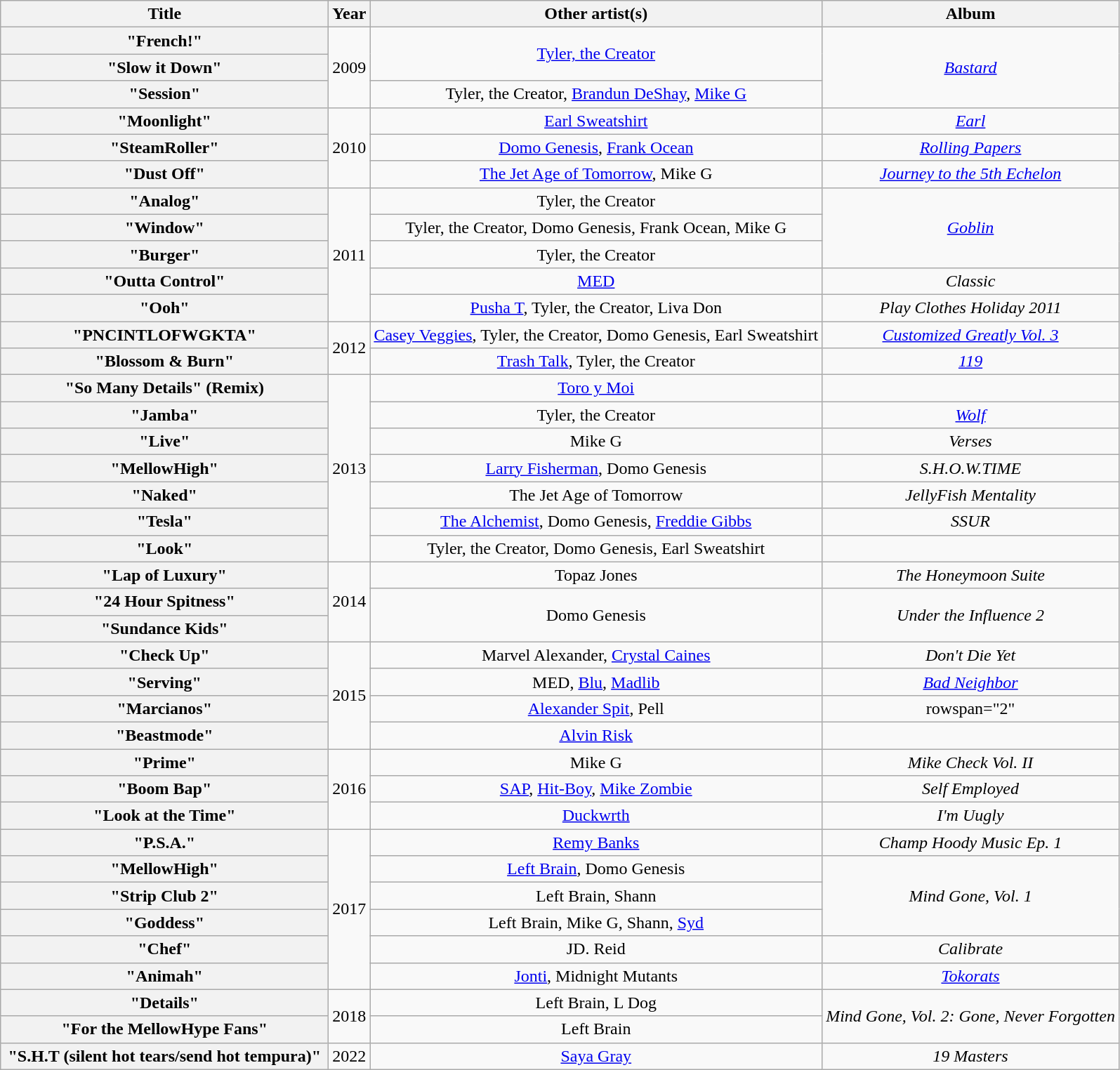<table class="wikitable plainrowheaders" style="text-align:center;">
<tr>
<th scope="col" style="width:19em;">Title</th>
<th scope="col">Year</th>
<th scope="col">Other artist(s)</th>
<th scope="col">Album</th>
</tr>
<tr>
<th scope="row">"French!"</th>
<td rowspan="3">2009</td>
<td rowspan="2"><a href='#'>Tyler, the Creator</a></td>
<td rowspan="3"><em><a href='#'>Bastard</a></em></td>
</tr>
<tr>
<th scope="row">"Slow it Down"</th>
</tr>
<tr>
<th scope="row">"Session"</th>
<td>Tyler, the Creator, <a href='#'>Brandun DeShay</a>, <a href='#'>Mike G</a></td>
</tr>
<tr>
<th scope="row">"Moonlight"</th>
<td rowspan="3">2010</td>
<td><a href='#'>Earl Sweatshirt</a></td>
<td><em><a href='#'>Earl</a></em></td>
</tr>
<tr>
<th scope="row">"SteamRoller"</th>
<td><a href='#'>Domo Genesis</a>, <a href='#'>Frank Ocean</a></td>
<td><em><a href='#'>Rolling Papers</a></em></td>
</tr>
<tr>
<th scope="row">"Dust Off"</th>
<td><a href='#'>The Jet Age of Tomorrow</a>, Mike G</td>
<td><em><a href='#'>Journey to the 5th Echelon</a></em></td>
</tr>
<tr>
<th scope="row">"Analog"</th>
<td rowspan="5">2011</td>
<td>Tyler, the Creator</td>
<td rowspan="3"><em><a href='#'>Goblin</a></em></td>
</tr>
<tr>
<th scope="row">"Window"</th>
<td>Tyler, the Creator, Domo Genesis, Frank Ocean, Mike G</td>
</tr>
<tr>
<th scope="row">"Burger"</th>
<td>Tyler, the Creator</td>
</tr>
<tr>
<th scope="row">"Outta Control"</th>
<td><a href='#'>MED</a></td>
<td><em>Classic</em></td>
</tr>
<tr>
<th scope="row">"Ooh"</th>
<td><a href='#'>Pusha T</a>, Tyler, the Creator, Liva Don</td>
<td><em>Play Clothes Holiday 2011</em></td>
</tr>
<tr>
<th scope="row">"PNCINTLOFWGKTA"</th>
<td rowspan="2">2012</td>
<td><a href='#'>Casey Veggies</a>, Tyler, the Creator, Domo Genesis, Earl Sweatshirt</td>
<td><em><a href='#'>Customized Greatly Vol. 3</a></em></td>
</tr>
<tr>
<th scope="row">"Blossom & Burn"</th>
<td><a href='#'>Trash Talk</a>, Tyler, the Creator</td>
<td><em><a href='#'>119</a></em></td>
</tr>
<tr>
<th scope="row">"So Many Details" (Remix)</th>
<td rowspan="7">2013</td>
<td><a href='#'>Toro y Moi</a></td>
<td></td>
</tr>
<tr>
<th scope="row">"Jamba"</th>
<td>Tyler, the Creator</td>
<td><em><a href='#'>Wolf</a></em></td>
</tr>
<tr>
<th scope="row">"Live"</th>
<td>Mike G</td>
<td><em>Verses</em></td>
</tr>
<tr>
<th scope="row">"MellowHigh"</th>
<td><a href='#'>Larry Fisherman</a>, Domo Genesis</td>
<td><em>S.H.O.W.TIME</em></td>
</tr>
<tr>
<th scope="row">"Naked"</th>
<td>The Jet Age of Tomorrow</td>
<td><em>JellyFish Mentality</em></td>
</tr>
<tr>
<th scope="row">"Tesla"</th>
<td><a href='#'>The Alchemist</a>, Domo Genesis, <a href='#'>Freddie Gibbs</a></td>
<td><em>SSUR</em></td>
</tr>
<tr>
<th scope="row">"Look"</th>
<td>Tyler, the Creator, Domo Genesis, Earl Sweatshirt</td>
<td></td>
</tr>
<tr>
<th scope="row">"Lap of Luxury"</th>
<td rowspan="3">2014</td>
<td>Topaz Jones</td>
<td><em>The Honeymoon Suite</em></td>
</tr>
<tr>
<th scope="row">"24 Hour Spitness"</th>
<td rowspan="2">Domo Genesis</td>
<td rowspan="2"><em>Under the Influence 2</em></td>
</tr>
<tr>
<th scope="row">"Sundance Kids"</th>
</tr>
<tr>
<th scope="row">"Check Up"</th>
<td rowspan="4">2015</td>
<td>Marvel Alexander,  <a href='#'>Crystal Caines</a></td>
<td><em>Don't Die Yet</em></td>
</tr>
<tr>
<th scope="row">"Serving"</th>
<td>MED, <a href='#'>Blu</a>, <a href='#'>Madlib</a></td>
<td><em><a href='#'>Bad Neighbor</a></em></td>
</tr>
<tr>
<th scope="row">"Marcianos"</th>
<td><a href='#'>Alexander Spit</a>, Pell</td>
<td>rowspan="2" </td>
</tr>
<tr>
<th scope="row">"Beastmode"</th>
<td><a href='#'>Alvin Risk</a></td>
</tr>
<tr>
<th scope="row">"Prime"</th>
<td rowspan="3">2016</td>
<td>Mike G</td>
<td><em>Mike Check Vol. II</em></td>
</tr>
<tr>
<th scope="row">"Boom Bap"</th>
<td><a href='#'>SAP</a>, <a href='#'>Hit-Boy</a>, <a href='#'>Mike Zombie</a></td>
<td><em>Self Employed</em></td>
</tr>
<tr>
<th scope="row">"Look at the Time"</th>
<td><a href='#'>Duckwrth</a></td>
<td><em>I'm Uugly</em></td>
</tr>
<tr>
<th scope="row">"P.S.A."</th>
<td rowspan="6">2017</td>
<td><a href='#'>Remy Banks</a></td>
<td><em>Champ Hoody Music Ep. 1</em></td>
</tr>
<tr>
<th scope="row">"MellowHigh"</th>
<td><a href='#'>Left Brain</a>, Domo Genesis</td>
<td rowspan="3"><em>Mind Gone, Vol. 1</em></td>
</tr>
<tr>
<th scope="row">"Strip Club 2"</th>
<td>Left Brain, Shann</td>
</tr>
<tr>
<th scope="row">"Goddess"</th>
<td>Left Brain, Mike G, Shann, <a href='#'>Syd</a></td>
</tr>
<tr>
<th scope="row">"Chef"</th>
<td>JD. Reid</td>
<td><em>Calibrate</em></td>
</tr>
<tr>
<th scope="row">"Animah"</th>
<td><a href='#'>Jonti</a>, Midnight Mutants</td>
<td><em><a href='#'>Tokorats</a></em></td>
</tr>
<tr>
<th scope="row">"Details"</th>
<td rowspan="2">2018</td>
<td>Left Brain, L Dog</td>
<td rowspan="2"><em>Mind Gone, Vol. 2: Gone, Never Forgotten</em></td>
</tr>
<tr>
<th scope="row">"For the MellowHype Fans"</th>
<td>Left Brain</td>
</tr>
<tr>
<th scope="row">"S.H.T (silent hot tears/send hot tempura)"</th>
<td>2022</td>
<td><a href='#'>Saya Gray</a></td>
<td><em>19 Masters</em></td>
</tr>
</table>
